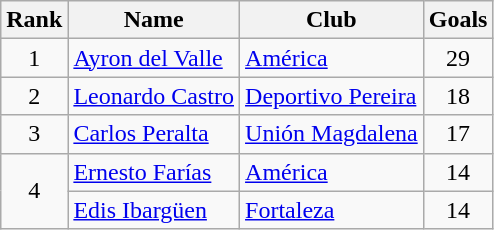<table class="wikitable" border="1">
<tr>
<th>Rank</th>
<th>Name</th>
<th>Club</th>
<th>Goals</th>
</tr>
<tr>
<td align=center>1</td>
<td> <a href='#'>Ayron del Valle</a></td>
<td><a href='#'>América</a></td>
<td align=center>29</td>
</tr>
<tr>
<td align=center>2</td>
<td> <a href='#'>Leonardo Castro</a></td>
<td><a href='#'>Deportivo Pereira</a></td>
<td align=center>18</td>
</tr>
<tr>
<td align=center>3</td>
<td> <a href='#'>Carlos Peralta</a></td>
<td><a href='#'>Unión Magdalena</a></td>
<td align=center>17</td>
</tr>
<tr>
<td rowspan=2 align=center>4</td>
<td> <a href='#'>Ernesto Farías</a></td>
<td><a href='#'>América</a></td>
<td align=center>14</td>
</tr>
<tr>
<td> <a href='#'>Edis Ibargüen</a></td>
<td><a href='#'>Fortaleza</a></td>
<td align=center>14</td>
</tr>
</table>
